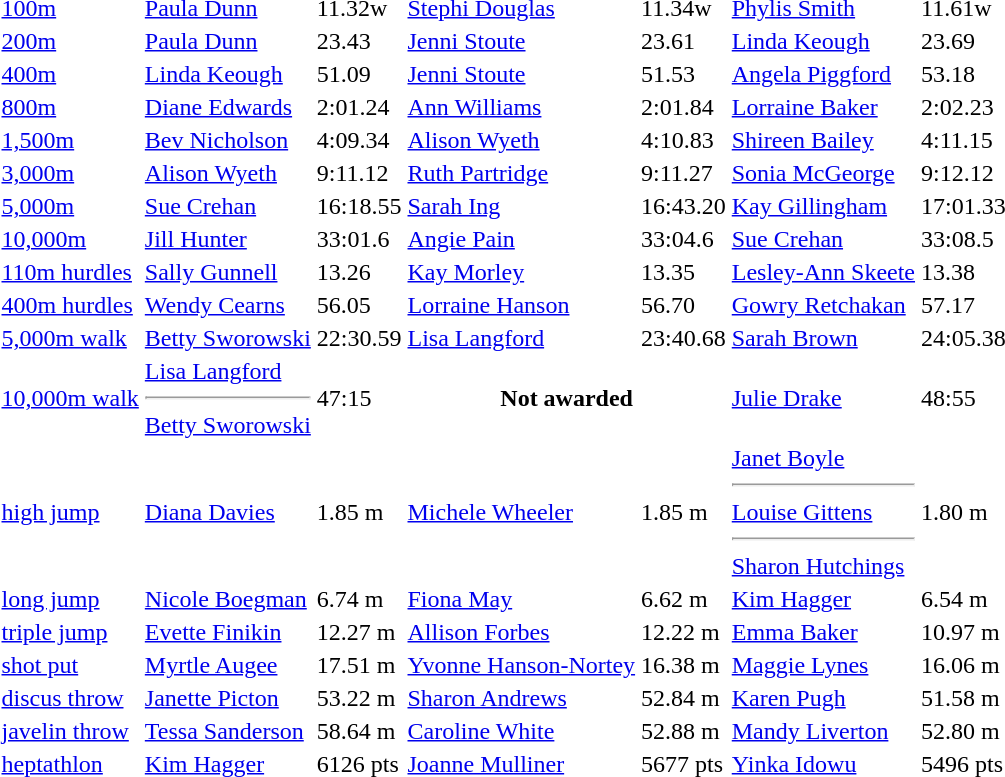<table>
<tr>
<td><a href='#'>100m</a></td>
<td><a href='#'>Paula Dunn</a></td>
<td>11.32w</td>
<td><a href='#'>Stephi Douglas</a></td>
<td>11.34w</td>
<td><a href='#'>Phylis Smith</a></td>
<td>11.61w</td>
</tr>
<tr>
<td><a href='#'>200m</a></td>
<td><a href='#'>Paula Dunn</a></td>
<td>23.43</td>
<td><a href='#'>Jenni Stoute</a></td>
<td>23.61</td>
<td><a href='#'>Linda Keough</a></td>
<td>23.69</td>
</tr>
<tr>
<td><a href='#'>400m</a></td>
<td><a href='#'>Linda Keough</a></td>
<td>51.09</td>
<td><a href='#'>Jenni Stoute</a></td>
<td>51.53</td>
<td><a href='#'>Angela Piggford</a></td>
<td>53.18</td>
</tr>
<tr>
<td><a href='#'>800m</a></td>
<td><a href='#'>Diane Edwards</a></td>
<td>2:01.24</td>
<td><a href='#'>Ann Williams</a></td>
<td>2:01.84</td>
<td><a href='#'>Lorraine Baker</a></td>
<td>2:02.23</td>
</tr>
<tr>
<td><a href='#'>1,500m</a></td>
<td><a href='#'>Bev Nicholson</a></td>
<td>4:09.34</td>
<td><a href='#'>Alison Wyeth</a></td>
<td>4:10.83</td>
<td><a href='#'>Shireen Bailey</a></td>
<td>4:11.15</td>
</tr>
<tr>
<td><a href='#'>3,000m</a></td>
<td><a href='#'>Alison Wyeth</a></td>
<td>9:11.12</td>
<td><a href='#'>Ruth Partridge</a></td>
<td>9:11.27</td>
<td><a href='#'>Sonia McGeorge</a></td>
<td>9:12.12</td>
</tr>
<tr>
<td><a href='#'>5,000m</a></td>
<td><a href='#'>Sue Crehan</a></td>
<td>16:18.55</td>
<td><a href='#'>Sarah Ing</a></td>
<td>16:43.20</td>
<td><a href='#'>Kay Gillingham</a></td>
<td>17:01.33</td>
</tr>
<tr>
<td><a href='#'>10,000m</a></td>
<td><a href='#'>Jill Hunter</a></td>
<td>33:01.6</td>
<td><a href='#'>Angie Pain</a></td>
<td>33:04.6</td>
<td><a href='#'>Sue Crehan</a></td>
<td>33:08.5</td>
</tr>
<tr>
<td><a href='#'>110m hurdles</a></td>
<td><a href='#'>Sally Gunnell</a></td>
<td>13.26</td>
<td> <a href='#'>Kay Morley</a></td>
<td>13.35</td>
<td><a href='#'>Lesley-Ann Skeete</a></td>
<td>13.38</td>
</tr>
<tr>
<td><a href='#'>400m hurdles</a></td>
<td><a href='#'>Wendy Cearns</a></td>
<td>56.05</td>
<td><a href='#'>Lorraine Hanson</a></td>
<td>56.70</td>
<td><a href='#'>Gowry Retchakan</a></td>
<td>57.17</td>
</tr>
<tr>
<td><a href='#'>5,000m walk</a></td>
<td><a href='#'>Betty Sworowski</a></td>
<td>22:30.59</td>
<td><a href='#'>Lisa Langford</a></td>
<td>23:40.68</td>
<td><a href='#'>Sarah Brown</a></td>
<td>24:05.38</td>
</tr>
<tr>
<td><a href='#'>10,000m walk</a></td>
<td><a href='#'>Lisa Langford</a><hr><a href='#'>Betty Sworowski</a></td>
<td>47:15</td>
<th colspan=2>Not awarded</th>
<td><a href='#'>Julie Drake</a></td>
<td>48:55</td>
</tr>
<tr>
<td><a href='#'>high jump</a></td>
<td><a href='#'>Diana Davies</a></td>
<td>1.85 m</td>
<td><a href='#'>Michele Wheeler</a></td>
<td>1.85 m</td>
<td> <a href='#'>Janet Boyle</a><hr><a href='#'>Louise Gittens</a><hr> <a href='#'>Sharon Hutchings</a></td>
<td>1.80 m</td>
</tr>
<tr>
<td><a href='#'>long jump</a></td>
<td> <a href='#'>Nicole Boegman</a></td>
<td>6.74 m</td>
<td><a href='#'>Fiona May</a></td>
<td>6.62 m</td>
<td><a href='#'>Kim Hagger</a></td>
<td>6.54 m</td>
</tr>
<tr>
<td><a href='#'>triple jump</a></td>
<td><a href='#'>Evette Finikin</a></td>
<td>12.27 m</td>
<td><a href='#'>Allison Forbes</a></td>
<td>12.22 m</td>
<td><a href='#'>Emma Baker</a></td>
<td>10.97 m</td>
</tr>
<tr>
<td><a href='#'>shot put</a></td>
<td><a href='#'>Myrtle Augee</a></td>
<td>17.51 m</td>
<td><a href='#'>Yvonne Hanson-Nortey</a></td>
<td>16.38 m</td>
<td><a href='#'>Maggie Lynes</a></td>
<td>16.06 m</td>
</tr>
<tr>
<td><a href='#'>discus throw</a></td>
<td><a href='#'>Janette Picton</a></td>
<td>53.22 m</td>
<td><a href='#'>Sharon Andrews</a></td>
<td>52.84 m</td>
<td><a href='#'>Karen Pugh</a></td>
<td>51.58 m</td>
</tr>
<tr>
<td><a href='#'>javelin throw</a></td>
<td><a href='#'>Tessa Sanderson</a></td>
<td>58.64 m</td>
<td><a href='#'>Caroline White</a></td>
<td>52.88 m</td>
<td><a href='#'>Mandy Liverton</a></td>
<td>52.80 m</td>
</tr>
<tr>
<td><a href='#'>heptathlon</a></td>
<td><a href='#'>Kim Hagger</a></td>
<td>6126 pts</td>
<td><a href='#'>Joanne Mulliner</a></td>
<td>5677 pts</td>
<td><a href='#'>Yinka Idowu</a></td>
<td>5496 pts</td>
</tr>
</table>
